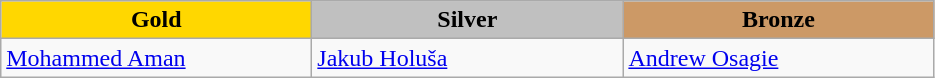<table class="wikitable" style="text-align:left">
<tr align="center">
<td width=200 bgcolor=gold><strong>Gold</strong></td>
<td width=200 bgcolor=silver><strong>Silver</strong></td>
<td width=200 bgcolor=CC9966><strong>Bronze</strong></td>
</tr>
<tr>
<td><a href='#'>Mohammed Aman</a><br><em></em></td>
<td><a href='#'>Jakub Holuša</a><br><em></em></td>
<td><a href='#'>Andrew Osagie</a><br><em></em></td>
</tr>
</table>
